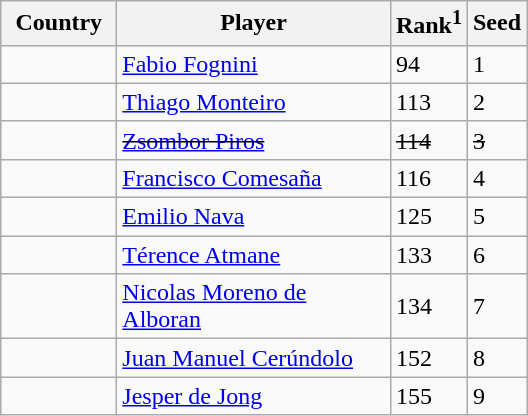<table class="sortable wikitable">
<tr>
<th width="70">Country</th>
<th width="175">Player</th>
<th>Rank<sup>1</sup></th>
<th>Seed</th>
</tr>
<tr>
<td></td>
<td><a href='#'>Fabio Fognini</a></td>
<td>94</td>
<td>1</td>
</tr>
<tr>
<td></td>
<td><a href='#'>Thiago Monteiro</a></td>
<td>113</td>
<td>2</td>
</tr>
<tr>
<td><s></s></td>
<td><s><a href='#'>Zsombor Piros</a></s></td>
<td><s>114</s></td>
<td><s>3</s></td>
</tr>
<tr>
<td></td>
<td><a href='#'>Francisco Comesaña</a></td>
<td>116</td>
<td>4</td>
</tr>
<tr>
<td></td>
<td><a href='#'>Emilio Nava</a></td>
<td>125</td>
<td>5</td>
</tr>
<tr>
<td></td>
<td><a href='#'>Térence Atmane</a></td>
<td>133</td>
<td>6</td>
</tr>
<tr>
<td></td>
<td><a href='#'>Nicolas Moreno de Alboran</a></td>
<td>134</td>
<td>7</td>
</tr>
<tr>
<td></td>
<td><a href='#'>Juan Manuel Cerúndolo</a></td>
<td>152</td>
<td>8</td>
</tr>
<tr>
<td></td>
<td><a href='#'>Jesper de Jong</a></td>
<td>155</td>
<td>9</td>
</tr>
</table>
